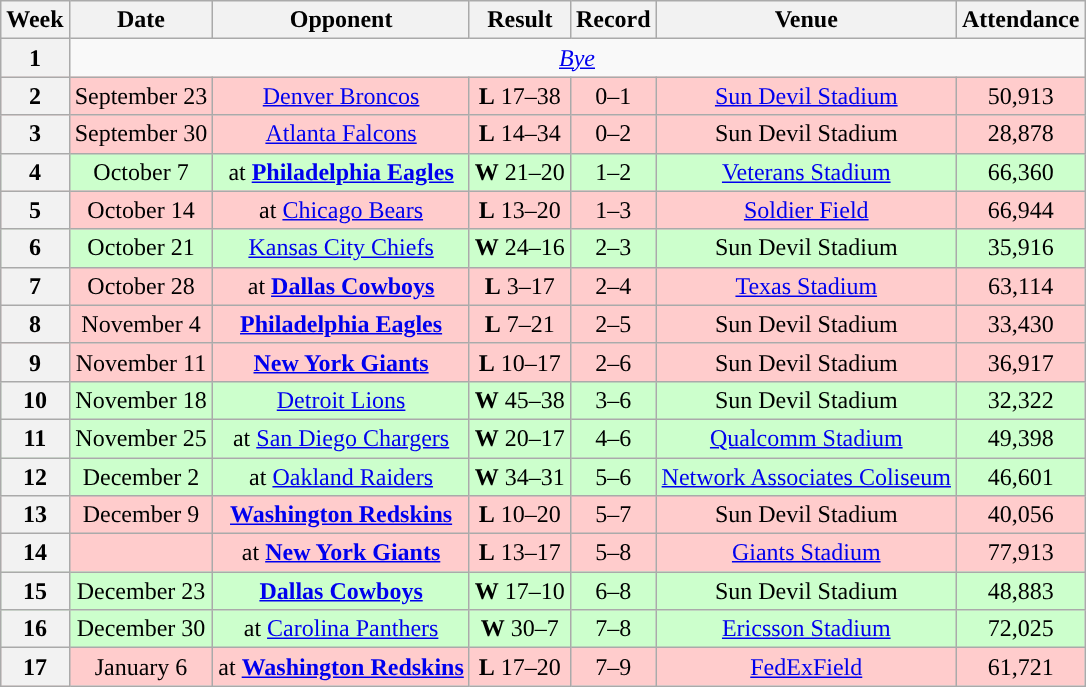<table class="wikitable" style="text-align:center">
<tr>
<th>Week</th>
<th>Date</th>
<th>Opponent</th>
<th>Result</th>
<th>Record</th>
<th>Venue</th>
<th>Attendance</th>
</tr>
<tr>
<th>1</th>
<td colspan="7"><em><a href='#'>Bye</a></em></td>
</tr>
<tr style="background:#fcc">
<th>2</th>
<td>September 23</td>
<td><a href='#'>Denver Broncos</a></td>
<td><strong>L</strong> 17–38</td>
<td>0–1</td>
<td><a href='#'>Sun Devil Stadium</a></td>
<td>50,913</td>
</tr>
<tr style="background:#fcc">
<th>3</th>
<td>September 30</td>
<td><a href='#'>Atlanta Falcons</a></td>
<td><strong>L</strong> 14–34</td>
<td>0–2</td>
<td>Sun Devil Stadium</td>
<td>28,878</td>
</tr>
<tr style="background:#cfc">
<th>4</th>
<td>October 7</td>
<td>at <strong><a href='#'>Philadelphia Eagles</a></strong></td>
<td><strong>W</strong> 21–20</td>
<td>1–2</td>
<td><a href='#'>Veterans Stadium</a></td>
<td>66,360</td>
</tr>
<tr style="background:#fcc">
<th>5</th>
<td>October 14</td>
<td>at <a href='#'>Chicago Bears</a></td>
<td><strong>L</strong> 13–20</td>
<td>1–3</td>
<td><a href='#'>Soldier Field</a></td>
<td>66,944</td>
</tr>
<tr style="background:#cfc">
<th>6</th>
<td>October 21</td>
<td><a href='#'>Kansas City Chiefs</a></td>
<td><strong>W</strong> 24–16</td>
<td>2–3</td>
<td>Sun Devil Stadium</td>
<td>35,916</td>
</tr>
<tr style="background:#fcc">
<th>7</th>
<td>October 28</td>
<td>at <strong><a href='#'>Dallas Cowboys</a></strong></td>
<td><strong>L</strong> 3–17</td>
<td>2–4</td>
<td><a href='#'>Texas Stadium</a></td>
<td>63,114</td>
</tr>
<tr style="background:#fcc">
<th>8</th>
<td>November 4</td>
<td><strong><a href='#'>Philadelphia Eagles</a></strong></td>
<td><strong>L</strong> 7–21</td>
<td>2–5</td>
<td>Sun Devil Stadium</td>
<td>33,430</td>
</tr>
<tr style="background:#fcc">
<th>9</th>
<td>November 11</td>
<td><strong><a href='#'>New York Giants</a></strong></td>
<td><strong>L</strong> 10–17</td>
<td>2–6</td>
<td>Sun Devil Stadium</td>
<td>36,917</td>
</tr>
<tr style="background:#cfc">
<th>10</th>
<td>November 18</td>
<td><a href='#'>Detroit Lions</a></td>
<td><strong>W</strong> 45–38</td>
<td>3–6</td>
<td>Sun Devil Stadium</td>
<td>32,322</td>
</tr>
<tr style="background:#cfc">
<th>11</th>
<td>November 25</td>
<td>at <a href='#'>San Diego Chargers</a></td>
<td><strong>W</strong> 20–17</td>
<td>4–6</td>
<td><a href='#'>Qualcomm Stadium</a></td>
<td>49,398</td>
</tr>
<tr style="background:#cfc">
<th>12</th>
<td>December 2</td>
<td>at <a href='#'>Oakland Raiders</a></td>
<td><strong>W</strong> 34–31</td>
<td>5–6</td>
<td><a href='#'>Network Associates Coliseum</a></td>
<td>46,601</td>
</tr>
<tr style="background:#fcc">
<th>13</th>
<td>December 9</td>
<td><strong><a href='#'>Washington Redskins</a></strong></td>
<td><strong>L</strong> 10–20</td>
<td>5–7</td>
<td>Sun Devil Stadium</td>
<td>40,056</td>
</tr>
<tr style="background:#fcc">
<th>14</th>
<td></td>
<td>at <strong><a href='#'>New York Giants</a></strong></td>
<td><strong>L</strong> 13–17</td>
<td>5–8</td>
<td><a href='#'>Giants Stadium</a></td>
<td>77,913</td>
</tr>
<tr style="background:#cfc">
<th>15</th>
<td>December 23</td>
<td><strong><a href='#'>Dallas Cowboys</a></strong></td>
<td><strong>W</strong> 17–10</td>
<td>6–8</td>
<td>Sun Devil Stadium</td>
<td>48,883</td>
</tr>
<tr style="background:#cfc">
<th>16</th>
<td>December 30</td>
<td>at <a href='#'>Carolina Panthers</a></td>
<td><strong>W</strong> 30–7</td>
<td>7–8</td>
<td><a href='#'>Ericsson Stadium</a></td>
<td>72,025</td>
</tr>
<tr style="background:#fcc">
<th>17</th>
<td>January 6</td>
<td>at <strong><a href='#'>Washington Redskins</a></strong></td>
<td><strong>L</strong> 17–20</td>
<td>7–9</td>
<td><a href='#'>FedExField</a></td>
<td>61,721</td>
</tr>
</table>
